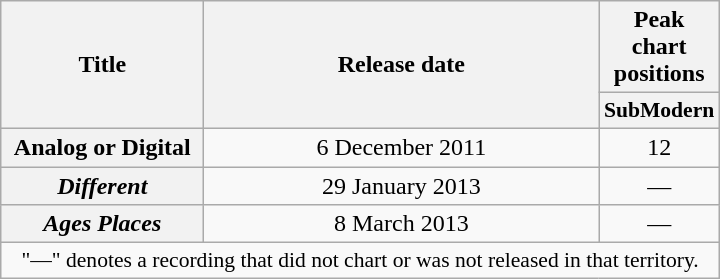<table class="wikitable plainrowheaders" style="text-align:center;">
<tr>
<th scope="col" rowspan="2" style="width:8em;">Title</th>
<th scope="col" rowspan="2" style="width:16em;">Release date</th>
<th scope="col">Peak chart positions</th>
</tr>
<tr>
<th scope="col" style="width:3em;font-size:90%;">SubModern</th>
</tr>
<tr>
<th scope="row">Analog or Digital</th>
<td>6 December 2011</td>
<td>12</td>
</tr>
<tr>
<th scope="row"><em>Different</em></th>
<td>29 January 2013</td>
<td>—</td>
</tr>
<tr>
<th scope="row"><em>Ages Places</em></th>
<td>8 March 2013</td>
<td>—</td>
</tr>
<tr>
<td colspan="3" style="font-size:90%">"—" denotes a recording that did not chart or was not released in that territory.</td>
</tr>
</table>
